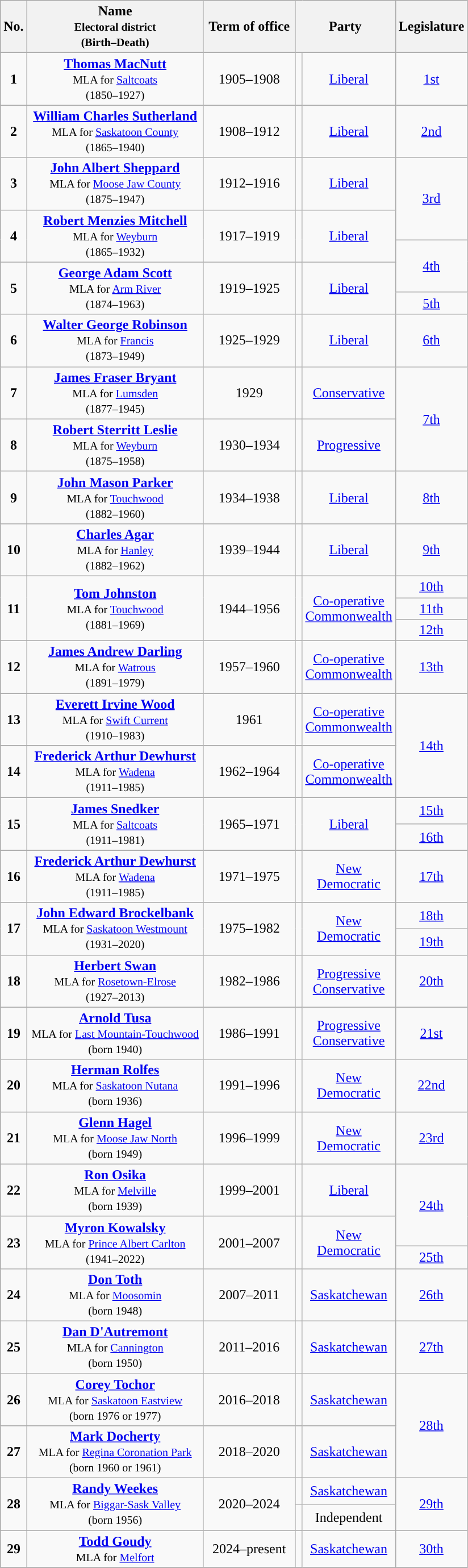<table class="wikitable" style="text-align:center">
<tr>
<th>No.</th>
<th scope="col" width="200px">Name<br><small>Electoral district<br>(Birth–Death)</small></th>
<th scope="col" width="100px">Term of office</th>
<th colspan="2">Party</th>
<th>Legislature</th>
</tr>
<tr>
<td><strong>1</strong></td>
<td><strong><a href='#'>Thomas MacNutt</a></strong><br><small>MLA for <a href='#'>Saltcoats</a></small><br><small>(1850–1927)</small></td>
<td>1905–1908</td>
<td style="width:1px; background:"></td>
<td width="100px"><a href='#'>Liberal</a></td>
<td><a href='#'>1st</a></td>
</tr>
<tr>
<td><strong>2</strong></td>
<td><strong><a href='#'>William Charles Sutherland</a></strong><br><small>MLA for <a href='#'>Saskatoon County</a></small><br><small>(1865–1940)</small></td>
<td>1908–1912</td>
<td style="width:1px; background:"></td>
<td><a href='#'>Liberal</a></td>
<td><a href='#'>2nd</a></td>
</tr>
<tr>
<td><strong>3</strong></td>
<td><strong><a href='#'>John Albert Sheppard</a></strong><br><small>MLA for <a href='#'>Moose Jaw County</a></small><br><small>(1875–1947)</small></td>
<td>1912–1916</td>
<td style="width:1px; background:"></td>
<td><a href='#'>Liberal</a></td>
<td rowspan="2"><a href='#'>3rd</a></td>
</tr>
<tr style="height:35px">
<td rowspan="2"><strong>4</strong></td>
<td rowspan="2"><strong><a href='#'>Robert Menzies Mitchell</a></strong><br><small>MLA for <a href='#'>Weyburn</a></small><br><small>(1865–1932)</small></td>
<td rowspan="2">1917–1919</td>
<td rowspan="2" style="width:1px; background:"></td>
<td rowspan="2"><a href='#'>Liberal</a></td>
</tr>
<tr>
<td rowspan="2"><a href='#'>4th</a></td>
</tr>
<tr style="height:35px">
<td rowspan="2"><strong>5</strong></td>
<td rowspan="2"><strong><a href='#'>George Adam Scott</a></strong><br><small>MLA for <a href='#'>Arm River</a></small><br><small>(1874–1963)</small></td>
<td rowspan="2">1919–1925</td>
<td rowspan="2" style="width:1px; background:"></td>
<td rowspan="2"><a href='#'>Liberal</a></td>
</tr>
<tr>
<td><a href='#'>5th</a></td>
</tr>
<tr>
<td><strong>6</strong></td>
<td><strong><a href='#'>Walter George Robinson</a></strong><br><small>MLA for <a href='#'>Francis</a></small><br><small>(1873–1949)</small></td>
<td>1925–1929</td>
<td style="width:1px; background:"></td>
<td><a href='#'>Liberal</a></td>
<td><a href='#'>6th</a></td>
</tr>
<tr>
<td><strong>7</strong></td>
<td><strong><a href='#'>James Fraser Bryant</a></strong><br><small>MLA for <a href='#'>Lumsden</a></small><br><small>(1877–1945)</small></td>
<td>1929</td>
<td style="width:1px; background:"></td>
<td><a href='#'>Conservative</a></td>
<td rowspan="2"><a href='#'>7th</a></td>
</tr>
<tr>
<td><strong>8</strong></td>
<td><strong><a href='#'>Robert Sterritt Leslie</a></strong><br><small>MLA for <a href='#'>Weyburn</a></small><br><small>(1875–1958)</small></td>
<td>1930–1934</td>
<td style="width:1px; background:"></td>
<td><a href='#'>Progressive</a></td>
</tr>
<tr>
<td><strong>9</strong></td>
<td><a href='#'><strong>John Mason Parker</strong></a><br><small>MLA for <a href='#'>Touchwood</a></small><br><small>(1882–1960)</small></td>
<td>1934–1938</td>
<td style="width:1px; background:"></td>
<td><a href='#'>Liberal</a></td>
<td><a href='#'>8th</a></td>
</tr>
<tr>
<td><strong>10</strong></td>
<td><a href='#'><strong>Charles Agar</strong></a><br><small>MLA for <a href='#'>Hanley</a></small><br><small>(1882–1962)</small></td>
<td>1939–1944</td>
<td style="width:1px; background:"></td>
<td><a href='#'>Liberal</a></td>
<td><a href='#'>9th</a></td>
</tr>
<tr>
<td rowspan="3"><strong>11</strong></td>
<td rowspan="3"><a href='#'><strong>Tom Johnston</strong></a><br><small>MLA for <a href='#'>Touchwood</a></small><br><small>(1881–1969)</small></td>
<td rowspan="3">1944–1956</td>
<td rowspan="3" style="width:1px; background:"></td>
<td rowspan="3"><a href='#'>Co-operative Commonwealth</a></td>
<td><a href='#'>10th</a></td>
</tr>
<tr>
<td><a href='#'>11th</a></td>
</tr>
<tr>
<td><a href='#'>12th</a></td>
</tr>
<tr>
<td><strong>12</strong></td>
<td><strong><a href='#'>James Andrew Darling</a></strong><br><small>MLA for <a href='#'>Watrous</a></small><br><small>(1891–1979)</small></td>
<td>1957–1960</td>
<td style="width:1px; background:"></td>
<td><a href='#'>Co-operative Commonwealth</a></td>
<td><a href='#'>13th</a></td>
</tr>
<tr>
<td><strong>13</strong></td>
<td><strong><a href='#'>Everett Irvine Wood</a></strong><br><small>MLA for <a href='#'>Swift Current</a></small><br><small>(1910–1983)</small></td>
<td>1961</td>
<td style="width:1px; background:"></td>
<td><a href='#'>Co-operative Commonwealth</a></td>
<td rowspan="2"><a href='#'>14th</a></td>
</tr>
<tr>
<td><strong>14</strong></td>
<td><strong><a href='#'>Frederick Arthur Dewhurst</a></strong><br><small>MLA for <a href='#'>Wadena</a></small><br><small>(1911–1985)</small></td>
<td>1962–1964</td>
<td style="width:1px; background:"></td>
<td><a href='#'>Co-operative Commonwealth</a></td>
</tr>
<tr>
<td rowspan="2"><strong>15</strong></td>
<td rowspan="2"><strong><a href='#'>James Snedker</a></strong><br><small>MLA for <a href='#'>Saltcoats</a></small><br><small>(1911–1981)</small></td>
<td rowspan="2">1965–1971</td>
<td rowspan="2" style="width:1px; background:"></td>
<td rowspan="2"><a href='#'>Liberal</a></td>
<td><a href='#'>15th</a></td>
</tr>
<tr>
<td><a href='#'>16th</a></td>
</tr>
<tr>
<td><strong>16</strong></td>
<td><strong><a href='#'>Frederick Arthur Dewhurst</a></strong><br><small>MLA for <a href='#'>Wadena</a></small><br><small>(1911–1985)</small></td>
<td>1971–1975</td>
<td style="width:1px; background:"></td>
<td><a href='#'>New Democratic</a></td>
<td><a href='#'>17th</a></td>
</tr>
<tr>
<td rowspan="2"><strong>17</strong></td>
<td rowspan="2"><strong><a href='#'>John Edward Brockelbank</a></strong><br><small>MLA for <a href='#'>Saskatoon Westmount</a></small><br><small>(1931–2020)</small></td>
<td rowspan="2">1975–1982</td>
<td rowspan="2" style="width:1px; background:"></td>
<td rowspan="2"><a href='#'>New Democratic</a></td>
<td><a href='#'>18th</a></td>
</tr>
<tr>
<td><a href='#'>19th</a></td>
</tr>
<tr>
<td><strong>18</strong></td>
<td><a href='#'><strong>Herbert Swan</strong></a><br><small>MLA for <a href='#'>Rosetown-Elrose</a></small><br><small>(1927–2013)</small></td>
<td>1982–1986</td>
<td style="width:1px; background:"></td>
<td><a href='#'>Progressive Conservative</a></td>
<td><a href='#'>20th</a></td>
</tr>
<tr>
<td><strong>19</strong></td>
<td><strong><a href='#'>Arnold Tusa</a></strong><br><small>MLA for <a href='#'>Last Mountain-Touchwood</a></small><br><small>(born 1940)</small></td>
<td>1986–1991</td>
<td style="width:1px; background:"></td>
<td><a href='#'>Progressive Conservative</a></td>
<td><a href='#'>21st</a></td>
</tr>
<tr>
<td><strong>20</strong></td>
<td><strong><a href='#'>Herman Rolfes</a></strong><br><small>MLA for <a href='#'>Saskatoon Nutana</a></small><br><small>(born 1936)</small></td>
<td>1991–1996</td>
<td style="width:1px; background:"></td>
<td><a href='#'>New Democratic</a></td>
<td><a href='#'>22nd</a></td>
</tr>
<tr>
<td><strong>21</strong></td>
<td><strong><a href='#'>Glenn Hagel</a></strong><br><small>MLA for <a href='#'>Moose Jaw North</a></small><br><small>(born 1949)</small></td>
<td>1996–1999</td>
<td style="width:1px; background:"></td>
<td><a href='#'>New Democratic</a></td>
<td><a href='#'>23rd</a></td>
</tr>
<tr>
<td><strong>22</strong></td>
<td><strong><a href='#'>Ron Osika</a></strong><br><small>MLA for <a href='#'>Melville</a></small><br><small>(born 1939)</small></td>
<td>1999–2001</td>
<td style="width:1px; background:"></td>
<td><a href='#'>Liberal</a></td>
<td rowspan="2"><a href='#'>24th</a></td>
</tr>
<tr style="height:35px">
<td rowspan="2"><strong>23</strong></td>
<td rowspan="2"><strong><a href='#'>Myron Kowalsky</a></strong><br><small>MLA for <a href='#'>Prince Albert Carlton</a></small><br><small>(1941–2022)</small></td>
<td rowspan="2">2001–2007</td>
<td rowspan="2" style="width:1px; background:"></td>
<td rowspan="2"><a href='#'>New Democratic</a></td>
</tr>
<tr>
<td><a href='#'>25th</a></td>
</tr>
<tr>
<td><strong>24</strong></td>
<td><strong><a href='#'>Don Toth</a></strong><br><small>MLA for <a href='#'>Moosomin</a></small><br><small>(born 1948)</small></td>
<td>2007–2011</td>
<td style="width:1px; background:"></td>
<td><a href='#'>Saskatchewan</a></td>
<td><a href='#'>26th</a></td>
</tr>
<tr>
<td><strong>25</strong></td>
<td><strong><a href='#'>Dan D'Autremont</a></strong><br><small>MLA for <a href='#'>Cannington</a></small><br><small>(born 1950)</small></td>
<td>2011–2016</td>
<td style="width:1px; background:"></td>
<td><a href='#'>Saskatchewan</a></td>
<td><a href='#'>27th</a></td>
</tr>
<tr>
<td><strong>26</strong></td>
<td><strong><a href='#'>Corey Tochor</a></strong><br><small>MLA for <a href='#'>Saskatoon Eastview</a></small><br><small>(born 1976 or 1977)</small></td>
<td>2016–2018</td>
<td style="width:1px; background:"></td>
<td><a href='#'>Saskatchewan</a></td>
<td rowspan="2"><a href='#'>28th</a></td>
</tr>
<tr>
<td><strong>27</strong></td>
<td><a href='#'><strong>Mark Docherty</strong></a><br><small>MLA for <a href='#'>Regina Coronation Park</a></small><br><small>(born 1960 or 1961)</small></td>
<td>2018–2020</td>
<td style="width:1px; background:"></td>
<td><a href='#'>Saskatchewan</a></td>
</tr>
<tr>
<td rowspan="2"><strong>28</strong></td>
<td rowspan="2"><strong><a href='#'>Randy Weekes</a></strong><br><small>MLA for <a href='#'>Biggar-Sask Valley</a></small><br><small>(born 1956)</small></td>
<td rowspan="2">2020–2024</td>
<td style="width:1px; background:"></td>
<td><a href='#'>Saskatchewan</a></td>
<td rowspan="2"><a href='#'>29th</a></td>
</tr>
<tr>
<td style="background:"></td>
<td>Independent</td>
</tr>
<tr>
<td><strong>29</strong></td>
<td><strong><a href='#'>Todd Goudy</a></strong><br><small>MLA for <a href='#'>Melfort</a></small></td>
<td>2024–present</td>
<td style="width:1px; background:"></td>
<td><a href='#'>Saskatchewan</a></td>
<td><a href='#'>30th</a></td>
</tr>
<tr>
</tr>
</table>
